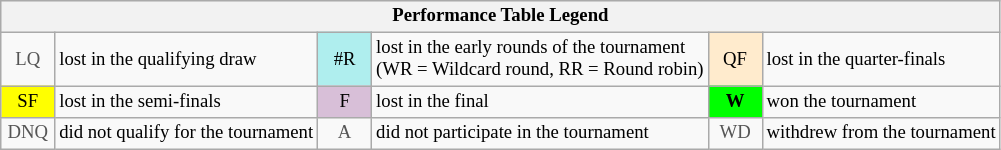<table class="wikitable" style="font-size:78%;">
<tr bgcolor="#efefef">
<th colspan="6">Performance Table Legend</th>
</tr>
<tr>
<td align="center" style="color:#555555;" width="30">LQ</td>
<td>lost in the qualifying draw</td>
<td align="center" style="background:#afeeee;">#R</td>
<td>lost in the early rounds of the tournament<br>(WR = Wildcard round, RR = Round robin)</td>
<td align="center" style="background:#ffebcd;">QF</td>
<td>lost in the quarter-finals</td>
</tr>
<tr>
<td align="center" style="background:yellow;">SF</td>
<td>lost in the semi-finals</td>
<td align="center" style="background:#D8BFD8;">F</td>
<td>lost in the final</td>
<td align="center" style="background:#00ff00;"><strong>W</strong></td>
<td>won the tournament</td>
</tr>
<tr>
<td align="center" style="color:#555555;" width="30">DNQ</td>
<td>did not qualify for the tournament</td>
<td align="center" style="color:#555555;" width="30">A</td>
<td>did not participate in the tournament</td>
<td align="center" style="color:#555555;" width="30">WD</td>
<td>withdrew from the tournament</td>
</tr>
</table>
